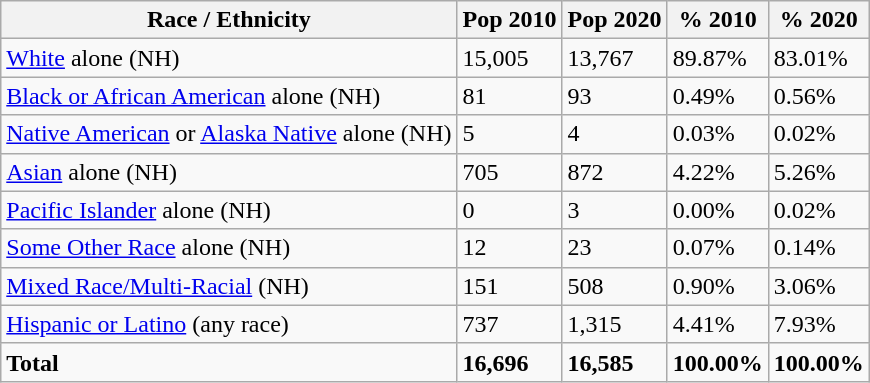<table class="wikitable">
<tr>
<th>Race / Ethnicity</th>
<th>Pop 2010</th>
<th>Pop 2020</th>
<th>% 2010</th>
<th>% 2020</th>
</tr>
<tr>
<td><a href='#'>White</a> alone (NH)</td>
<td>15,005</td>
<td>13,767</td>
<td>89.87%</td>
<td>83.01%</td>
</tr>
<tr>
<td><a href='#'>Black or African American</a> alone (NH)</td>
<td>81</td>
<td>93</td>
<td>0.49%</td>
<td>0.56%</td>
</tr>
<tr>
<td><a href='#'>Native American</a> or <a href='#'>Alaska Native</a> alone (NH)</td>
<td>5</td>
<td>4</td>
<td>0.03%</td>
<td>0.02%</td>
</tr>
<tr>
<td><a href='#'>Asian</a> alone (NH)</td>
<td>705</td>
<td>872</td>
<td>4.22%</td>
<td>5.26%</td>
</tr>
<tr>
<td><a href='#'>Pacific Islander</a> alone (NH)</td>
<td>0</td>
<td>3</td>
<td>0.00%</td>
<td>0.02%</td>
</tr>
<tr>
<td><a href='#'>Some Other Race</a> alone (NH)</td>
<td>12</td>
<td>23</td>
<td>0.07%</td>
<td>0.14%</td>
</tr>
<tr>
<td><a href='#'>Mixed Race/Multi-Racial</a> (NH)</td>
<td>151</td>
<td>508</td>
<td>0.90%</td>
<td>3.06%</td>
</tr>
<tr>
<td><a href='#'>Hispanic or Latino</a> (any race)</td>
<td>737</td>
<td>1,315</td>
<td>4.41%</td>
<td>7.93%</td>
</tr>
<tr>
<td><strong>Total</strong></td>
<td><strong>16,696</strong></td>
<td><strong>16,585</strong></td>
<td><strong>100.00%</strong></td>
<td><strong>100.00%</strong></td>
</tr>
</table>
